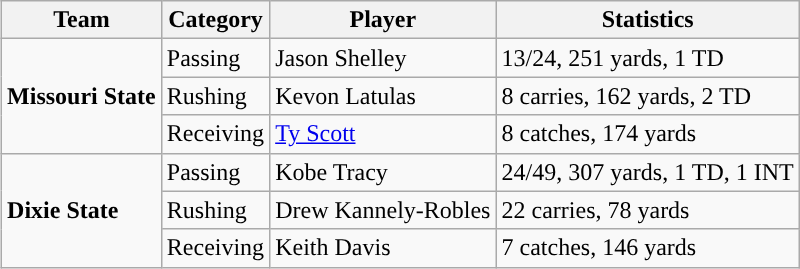<table class="wikitable" style="float: right;">
<tr>
<th>Team</th>
<th>Category</th>
<th>Player</th>
<th>Statistics</th>
</tr>
<tr>
<td rowspan=3><strong>Missouri State</strong></td>
<td>Passing</td>
<td>Jason Shelley</td>
<td>13/24, 251 yards, 1 TD</td>
</tr>
<tr>
<td>Rushing</td>
<td>Kevon Latulas</td>
<td>8 carries, 162 yards, 2 TD</td>
</tr>
<tr>
<td>Receiving</td>
<td><a href='#'>Ty Scott</a></td>
<td>8 catches, 174 yards</td>
</tr>
<tr>
<td rowspan=3><strong>Dixie State</strong></td>
<td>Passing</td>
<td>Kobe Tracy</td>
<td>24/49, 307 yards, 1 TD, 1 INT</td>
</tr>
<tr>
<td>Rushing</td>
<td>Drew Kannely-Robles</td>
<td>22 carries, 78 yards</td>
</tr>
<tr>
<td>Receiving</td>
<td>Keith Davis</td>
<td>7 catches, 146 yards</td>
</tr>
</table>
